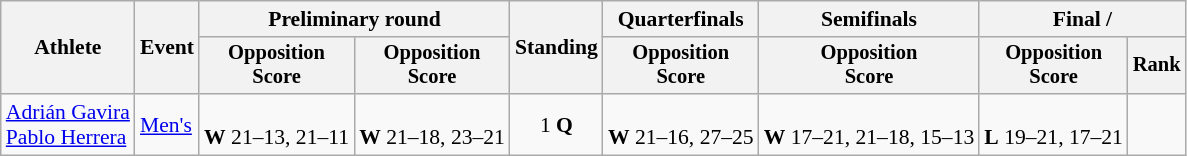<table class=wikitable style="font-size:90%">
<tr>
<th rowspan=2>Athlete</th>
<th rowspan=2>Event</th>
<th colspan=2>Preliminary round</th>
<th rowspan=2>Standing</th>
<th>Quarterfinals</th>
<th>Semifinals</th>
<th colspan=2>Final / </th>
</tr>
<tr style="font-size:95%">
<th>Opposition<br>Score</th>
<th>Opposition<br>Score</th>
<th>Opposition<br>Score</th>
<th>Opposition<br>Score</th>
<th>Opposition<br>Score</th>
<th>Rank</th>
</tr>
<tr align=center>
<td align=left><a href='#'>Adrián Gavira</a><br><a href='#'>Pablo Herrera</a></td>
<td align=left><a href='#'>Men's</a></td>
<td><br><strong>W</strong> 21–13, 21–11</td>
<td><br><strong>W</strong> 21–18, 23–21</td>
<td>1 <strong>Q</strong></td>
<td><br><strong>W</strong> 21–16, 27–25</td>
<td><br><strong>W</strong> 17–21, 21–18, 15–13</td>
<td><br><strong>L</strong> 19–21, 17–21</td>
<td></td>
</tr>
</table>
